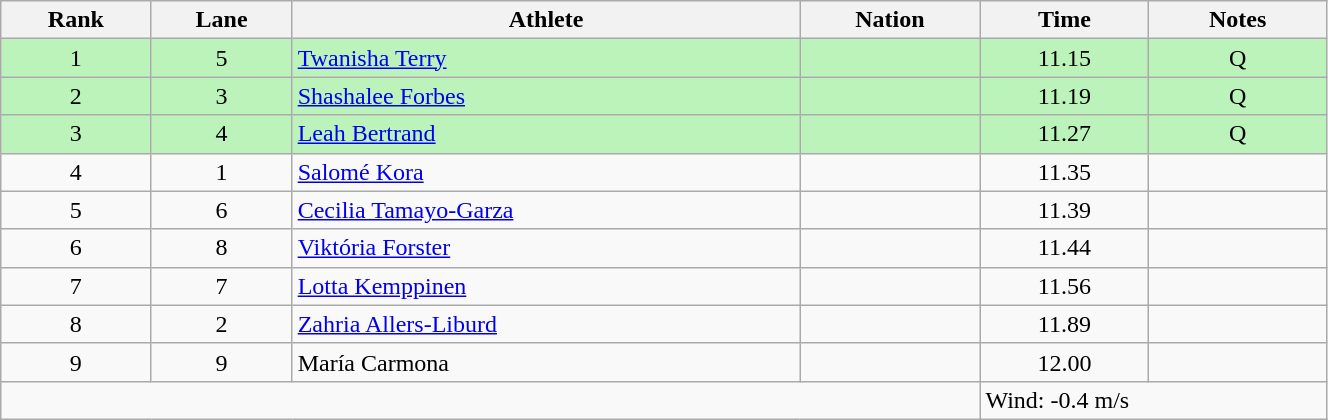<table class="wikitable sortable" style="text-align:center;width: 70%;">
<tr>
<th>Rank</th>
<th>Lane</th>
<th>Athlete</th>
<th>Nation</th>
<th>Time</th>
<th>Notes</th>
</tr>
<tr bgcolor=bbf3bb>
<td>1</td>
<td>5</td>
<td align=left><a href='#'>Twanisha Terry</a></td>
<td align=left></td>
<td>11.15</td>
<td>Q</td>
</tr>
<tr bgcolor=bbf3bb>
<td>2</td>
<td>3</td>
<td align=left><a href='#'>Shashalee Forbes</a></td>
<td align=left></td>
<td>11.19</td>
<td>Q</td>
</tr>
<tr bgcolor=bbf3bb>
<td>3</td>
<td>4</td>
<td align=left><a href='#'>Leah Bertrand</a></td>
<td align=left></td>
<td>11.27</td>
<td>Q</td>
</tr>
<tr>
<td>4</td>
<td>1</td>
<td align=left><a href='#'>Salomé Kora</a></td>
<td align=left></td>
<td>11.35</td>
<td></td>
</tr>
<tr>
<td>5</td>
<td>6</td>
<td align=left><a href='#'>Cecilia Tamayo-Garza</a></td>
<td align=left></td>
<td>11.39</td>
<td></td>
</tr>
<tr>
<td>6</td>
<td>8</td>
<td align=left><a href='#'>Viktória Forster</a></td>
<td align=left></td>
<td>11.44</td>
<td></td>
</tr>
<tr>
<td>7</td>
<td>7</td>
<td align=left><a href='#'>Lotta Kemppinen</a></td>
<td align=left></td>
<td>11.56</td>
<td></td>
</tr>
<tr>
<td>8</td>
<td>2</td>
<td align=left><a href='#'>Zahria Allers-Liburd</a></td>
<td align=left></td>
<td>11.89</td>
<td></td>
</tr>
<tr>
<td>9</td>
<td>9</td>
<td align=left>María Carmona</td>
<td align=left></td>
<td>12.00</td>
<td></td>
</tr>
<tr class="sortbottom">
<td colspan="4"></td>
<td colspan="2" style="text-align:left;">Wind: -0.4 m/s</td>
</tr>
</table>
